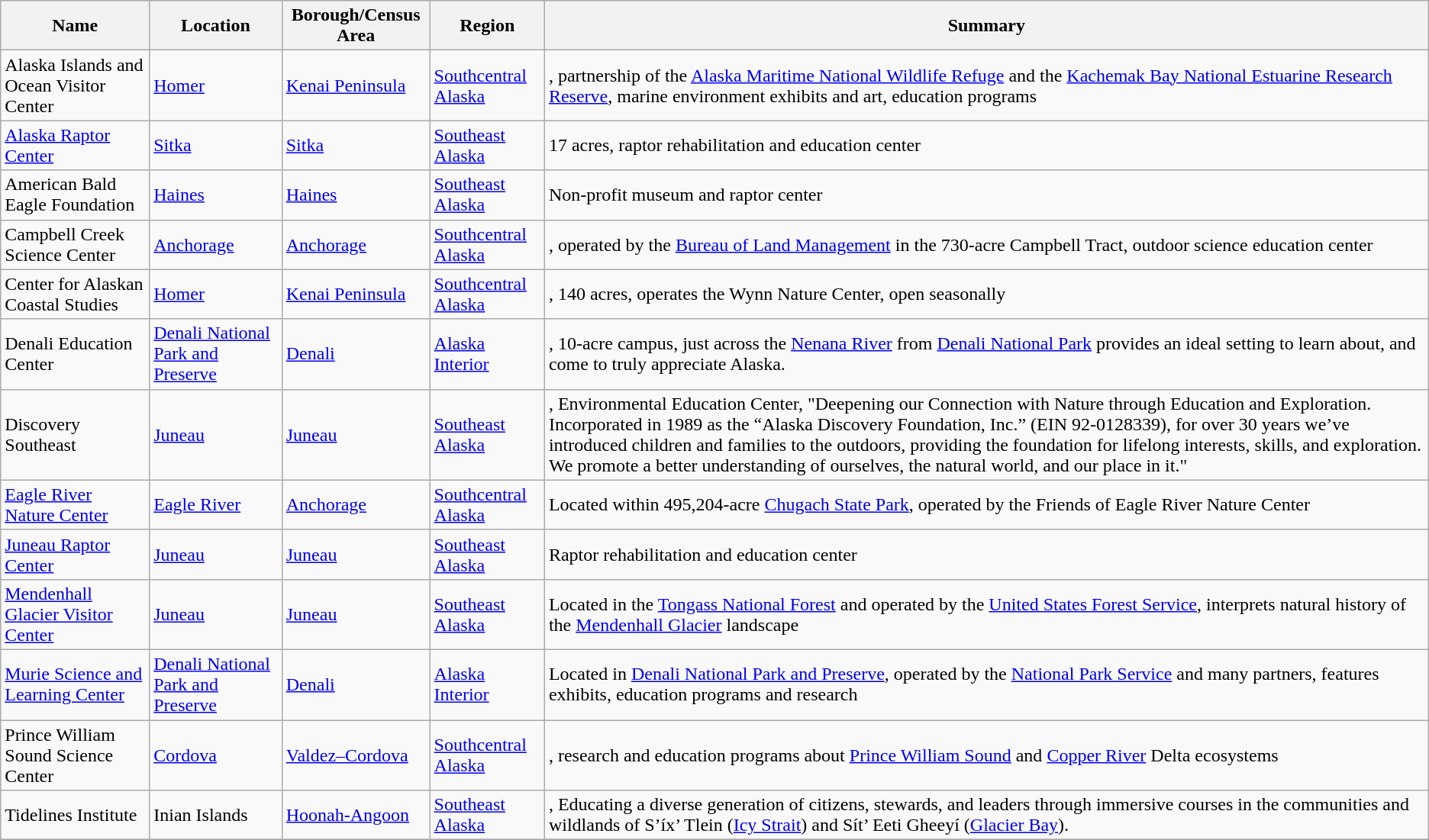<table class="wikitable sortable">
<tr>
<th>Name</th>
<th>Location</th>
<th>Borough/Census Area</th>
<th>Region</th>
<th>Summary</th>
</tr>
<tr>
<td>Alaska Islands and Ocean Visitor Center</td>
<td><a href='#'>Homer</a></td>
<td><a href='#'>Kenai Peninsula</a></td>
<td><a href='#'>Southcentral Alaska</a></td>
<td>, partnership of the <a href='#'>Alaska Maritime National Wildlife Refuge</a> and the <a href='#'>Kachemak Bay National Estuarine Research Reserve</a>, marine environment exhibits and art, education programs</td>
</tr>
<tr>
<td><a href='#'>Alaska Raptor Center</a></td>
<td><a href='#'>Sitka</a></td>
<td><a href='#'>Sitka</a></td>
<td><a href='#'>Southeast Alaska</a></td>
<td>17 acres, raptor rehabilitation and education center</td>
</tr>
<tr>
<td>American Bald Eagle Foundation</td>
<td><a href='#'>Haines</a></td>
<td><a href='#'>Haines</a></td>
<td><a href='#'>Southeast Alaska</a></td>
<td>Non-profit museum and raptor center</td>
</tr>
<tr>
<td>Campbell Creek Science Center</td>
<td><a href='#'>Anchorage</a></td>
<td><a href='#'>Anchorage</a></td>
<td><a href='#'>Southcentral Alaska</a></td>
<td>, operated by the <a href='#'>Bureau of Land Management</a> in the 730-acre Campbell Tract, outdoor science education center</td>
</tr>
<tr>
<td>Center for Alaskan Coastal Studies</td>
<td><a href='#'>Homer</a></td>
<td><a href='#'>Kenai Peninsula</a></td>
<td><a href='#'>Southcentral Alaska</a></td>
<td>, 140 acres, operates the Wynn Nature Center, open seasonally</td>
</tr>
<tr>
<td>Denali Education Center</td>
<td><a href='#'>Denali National Park and Preserve</a></td>
<td><a href='#'>Denali</a></td>
<td><a href='#'>Alaska Interior</a></td>
<td>, 10-acre campus, just across the <a href='#'>Nenana River</a> from <a href='#'>Denali National Park</a> provides an ideal setting to learn about, and come to truly appreciate Alaska.</td>
</tr>
<tr>
<td>Discovery Southeast</td>
<td><a href='#'>Juneau</a></td>
<td><a href='#'>Juneau</a></td>
<td><a href='#'>Southeast Alaska</a></td>
<td>, Environmental Education Center, "Deepening our Connection with Nature through Education and Exploration. Incorporated in 1989 as the “Alaska Discovery Foundation, Inc.” (EIN 92-0128339), for over 30 years we’ve introduced children and families to the outdoors, providing the foundation for lifelong interests, skills, and exploration. We promote a better understanding of ourselves, the natural world, and our place in it."</td>
</tr>
<tr>
<td><a href='#'>Eagle River Nature Center</a></td>
<td><a href='#'>Eagle River</a></td>
<td><a href='#'>Anchorage</a></td>
<td><a href='#'>Southcentral Alaska</a></td>
<td>Located within  495,204-acre <a href='#'>Chugach State Park</a>, operated by the Friends of Eagle River Nature Center</td>
</tr>
<tr>
<td><a href='#'>Juneau Raptor Center</a></td>
<td><a href='#'>Juneau</a></td>
<td><a href='#'>Juneau</a></td>
<td><a href='#'>Southeast Alaska</a></td>
<td>Raptor rehabilitation and education center</td>
</tr>
<tr>
<td><a href='#'>Mendenhall Glacier Visitor Center</a></td>
<td><a href='#'>Juneau</a></td>
<td><a href='#'>Juneau</a></td>
<td><a href='#'>Southeast Alaska</a></td>
<td>Located in the <a href='#'>Tongass National Forest</a> and operated by the <a href='#'>United States Forest Service</a>, interprets natural history of the <a href='#'>Mendenhall Glacier</a> landscape</td>
</tr>
<tr>
<td><a href='#'>Murie Science and Learning Center</a></td>
<td><a href='#'>Denali National Park and Preserve</a></td>
<td><a href='#'>Denali</a></td>
<td><a href='#'>Alaska Interior</a></td>
<td>Located in <a href='#'>Denali National Park and Preserve</a>, operated by the <a href='#'>National Park Service</a> and many partners, features exhibits, education programs and research</td>
</tr>
<tr>
<td>Prince William Sound Science Center</td>
<td><a href='#'>Cordova</a></td>
<td><a href='#'>Valdez–Cordova</a></td>
<td><a href='#'>Southcentral Alaska</a></td>
<td>, research and education programs about <a href='#'>Prince William Sound</a> and <a href='#'>Copper River</a> Delta ecosystems</td>
</tr>
<tr>
<td>Tidelines Institute</td>
<td>Inian Islands</td>
<td><a href='#'>Hoonah-Angoon</a></td>
<td><a href='#'>Southeast Alaska</a></td>
<td>, Educating a diverse generation of citizens, stewards, and leaders through immersive courses in the communities and wildlands of S’íx’ Tlein (<a href='#'>Icy Strait</a>) and Sít’ Eeti Gheeyí (<a href='#'>Glacier Bay</a>). </td>
</tr>
<tr>
</tr>
</table>
